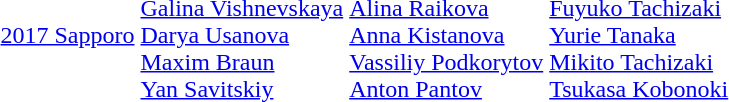<table>
<tr>
<td><a href='#'>2017 Sapporo</a></td>
<td><br><a href='#'>Galina Vishnevskaya</a><br><a href='#'>Darya Usanova</a><br><a href='#'>Maxim Braun</a><br><a href='#'>Yan Savitskiy</a></td>
<td><br><a href='#'>Alina Raikova</a><br><a href='#'>Anna Kistanova</a><br><a href='#'>Vassiliy Podkorytov</a><br><a href='#'>Anton Pantov</a></td>
<td><br><a href='#'>Fuyuko Tachizaki</a><br><a href='#'>Yurie Tanaka</a><br><a href='#'>Mikito Tachizaki</a><br><a href='#'>Tsukasa Kobonoki</a></td>
</tr>
</table>
